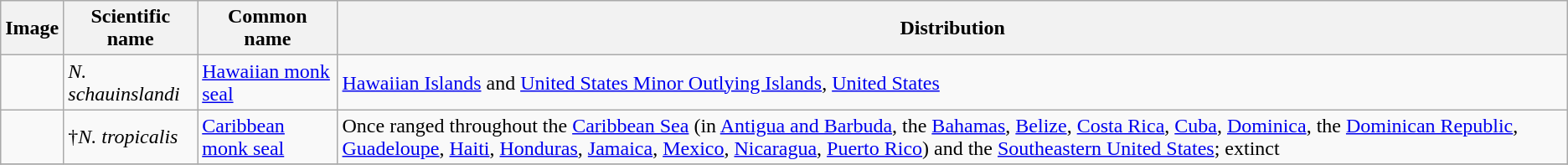<table class="wikitable">
<tr>
<th>Image</th>
<th>Scientific name</th>
<th>Common name</th>
<th>Distribution</th>
</tr>
<tr>
<td></td>
<td><em>N. schauinslandi</em></td>
<td><a href='#'>Hawaiian monk seal</a></td>
<td><a href='#'>Hawaiian Islands</a> and <a href='#'>United States Minor Outlying Islands</a>, <a href='#'>United States</a></td>
</tr>
<tr>
<td></td>
<td>†<em>N. tropicalis</em></td>
<td><a href='#'>Caribbean monk seal</a></td>
<td>Once ranged throughout the <a href='#'>Caribbean Sea</a> (in <a href='#'>Antigua and Barbuda</a>, the <a href='#'>Bahamas</a>, <a href='#'>Belize</a>, <a href='#'>Costa Rica</a>, <a href='#'>Cuba</a>, <a href='#'>Dominica</a>, the <a href='#'>Dominican Republic</a>, <a href='#'>Guadeloupe</a>, <a href='#'>Haiti</a>, <a href='#'>Honduras</a>, <a href='#'>Jamaica</a>, <a href='#'>Mexico</a>, <a href='#'>Nicaragua</a>, <a href='#'>Puerto Rico</a>) and the <a href='#'>Southeastern United States</a>; extinct</td>
</tr>
<tr>
</tr>
</table>
